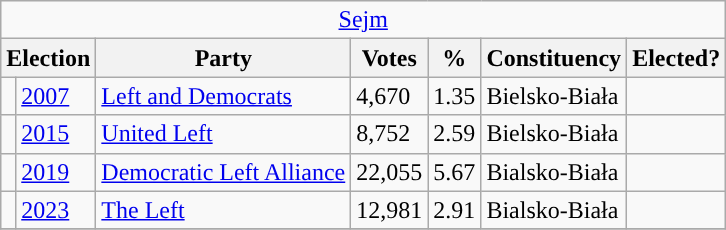<table class = 'wikitable'>
<tr>
<td colspan="7" style="text-align:center;"><a href='#'>Sejm</a></td>
</tr>
<tr>
<th colspan="2">Election</th>
<th>Party</th>
<th>Votes</th>
<th>%</th>
<th>Constituency</th>
<th>Elected?</th>
</tr>
<tr>
<td style="background-color: "></td>
<td><a href='#'>2007</a></td>
<td><a href='#'>Left and Democrats</a></td>
<td>4,670</td>
<td>1.35</td>
<td>Bielsko-Biała</td>
<td></td>
</tr>
<tr>
<td style="background-color: "></td>
<td><a href='#'>2015</a></td>
<td><a href='#'>United Left</a></td>
<td>8,752</td>
<td>2.59</td>
<td>Bielsko-Biała</td>
<td></td>
</tr>
<tr>
<td style="background-color: "></td>
<td><a href='#'>2019</a></td>
<td><a href='#'>Democratic Left Alliance</a></td>
<td>22,055</td>
<td>5.67</td>
<td>Bialsko-Biała</td>
<td></td>
</tr>
<tr>
<td style="background-color: "></td>
<td><a href='#'>2023</a></td>
<td><a href='#'>The Left</a></td>
<td>12,981</td>
<td>2.91</td>
<td>Bialsko-Biała</td>
<td></td>
</tr>
<tr>
</tr>
</table>
